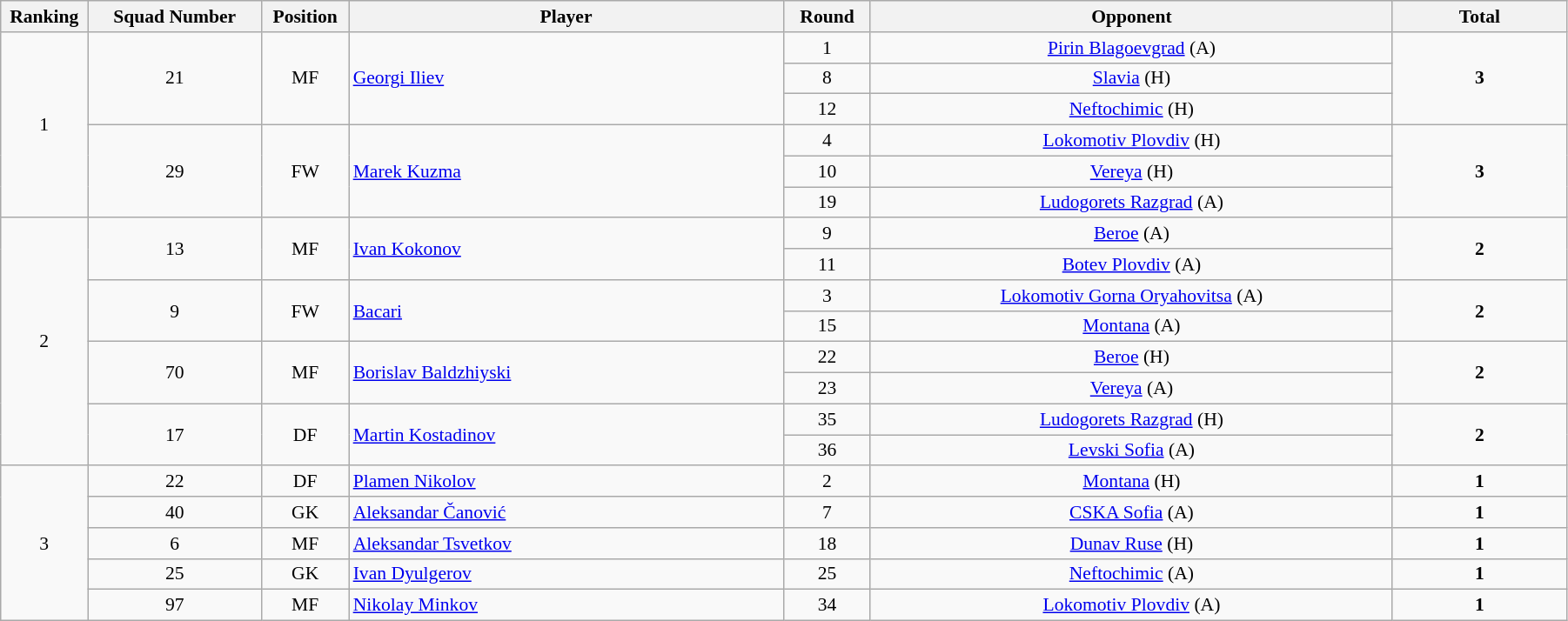<table class="wikitable"  style="text-align:center; font-size:90%; width:95%;">
<tr>
<th style="width:5%;">Ranking</th>
<th style="width:10%;">Squad Number</th>
<th style="width:5%;">Position</th>
<th style="width:25%;">Player</th>
<th style="width:5%;">Round</th>
<th style="width:30%;">Opponent</th>
<th style="width:10%;">Total</th>
</tr>
<tr>
<td rowspan=6>1</td>
<td rowspan=3>21</td>
<td rowspan=3>MF</td>
<td rowspan=3 style="text-align:left;"> <a href='#'>Georgi Iliev</a></td>
<td>1</td>
<td><a href='#'>Pirin Blagoevgrad</a> (A)</td>
<td rowspan=3><strong>3</strong></td>
</tr>
<tr>
<td>8</td>
<td><a href='#'>Slavia</a> (H)</td>
</tr>
<tr>
<td>12</td>
<td><a href='#'>Neftochimic</a> (H)</td>
</tr>
<tr>
<td rowspan=3>29</td>
<td rowspan=3>FW</td>
<td rowspan=3 style="text-align:left;"> <a href='#'>Marek Kuzma</a></td>
<td>4</td>
<td><a href='#'>Lokomotiv Plovdiv</a> (H)</td>
<td rowspan=3><strong>3</strong></td>
</tr>
<tr>
<td>10</td>
<td><a href='#'>Vereya</a> (H)</td>
</tr>
<tr>
<td>19</td>
<td><a href='#'>Ludogorets Razgrad</a> (A)</td>
</tr>
<tr>
<td rowspan=8>2</td>
<td rowspan=2>13</td>
<td rowspan=2>MF</td>
<td rowspan=2 style="text-align:left;"> <a href='#'>Ivan Kokonov</a></td>
<td>9</td>
<td><a href='#'>Beroe</a> (A)</td>
<td rowspan=2><strong>2</strong></td>
</tr>
<tr>
<td>11</td>
<td><a href='#'>Botev Plovdiv</a> (A)</td>
</tr>
<tr>
<td rowspan=2>9</td>
<td rowspan=2>FW</td>
<td rowspan=2 style="text-align:left;"> <a href='#'>Bacari</a></td>
<td>3</td>
<td><a href='#'>Lokomotiv Gorna Oryahovitsa</a> (A)</td>
<td rowspan=2><strong>2</strong></td>
</tr>
<tr>
<td>15</td>
<td><a href='#'>Montana</a> (A)</td>
</tr>
<tr>
<td rowspan=2>70</td>
<td rowspan=2>MF</td>
<td rowspan=2 style="text-align:left;"> <a href='#'>Borislav Baldzhiyski</a></td>
<td>22</td>
<td><a href='#'>Beroe</a> (H)</td>
<td rowspan=2><strong>2</strong></td>
</tr>
<tr>
<td>23</td>
<td><a href='#'>Vereya</a> (A)</td>
</tr>
<tr>
<td rowspan=2>17</td>
<td rowspan=2>DF</td>
<td rowspan=2 style="text-align:left;"> <a href='#'>Martin Kostadinov</a></td>
<td>35</td>
<td><a href='#'>Ludogorets Razgrad</a> (H)</td>
<td rowspan=2><strong>2</strong></td>
</tr>
<tr>
<td>36</td>
<td><a href='#'>Levski Sofia</a> (A)</td>
</tr>
<tr>
<td rowspan=5>3</td>
<td>22</td>
<td>DF</td>
<td style="text-align:left;"> <a href='#'>Plamen Nikolov</a></td>
<td>2</td>
<td><a href='#'>Montana</a> (H)</td>
<td><strong>1</strong></td>
</tr>
<tr>
<td>40</td>
<td>GK</td>
<td style="text-align:left;"> <a href='#'>Aleksandar Čanović</a></td>
<td>7</td>
<td><a href='#'>CSKA Sofia</a> (A)</td>
<td><strong>1</strong></td>
</tr>
<tr>
<td>6</td>
<td>MF</td>
<td style="text-align:left;"> <a href='#'>Aleksandar Tsvetkov</a></td>
<td>18</td>
<td><a href='#'>Dunav Ruse</a> (H)</td>
<td><strong>1</strong></td>
</tr>
<tr>
<td>25</td>
<td>GK</td>
<td style="text-align:left;"> <a href='#'>Ivan Dyulgerov</a></td>
<td>25</td>
<td><a href='#'>Neftochimic</a> (A)</td>
<td><strong>1</strong></td>
</tr>
<tr>
<td>97</td>
<td>MF</td>
<td style="text-align:left;"> <a href='#'>Nikolay Minkov</a></td>
<td>34</td>
<td><a href='#'>Lokomotiv Plovdiv</a> (A)</td>
<td><strong>1</strong></td>
</tr>
</table>
